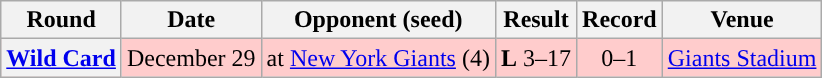<table class="wikitable" style="text-align:center">
<tr>
<th>Round</th>
<th>Date</th>
<th>Opponent (seed)</th>
<th>Result</th>
<th>Record</th>
<th>Venue</th>
</tr>
<tr style="background:#fcc">
<th><a href='#'>Wild Card</a></th>
<td>December 29</td>
<td>at <a href='#'>New York Giants</a> (4)</td>
<td><strong>L</strong> 3–17</td>
<td>0–1</td>
<td><a href='#'>Giants Stadium</a></td>
</tr>
</table>
